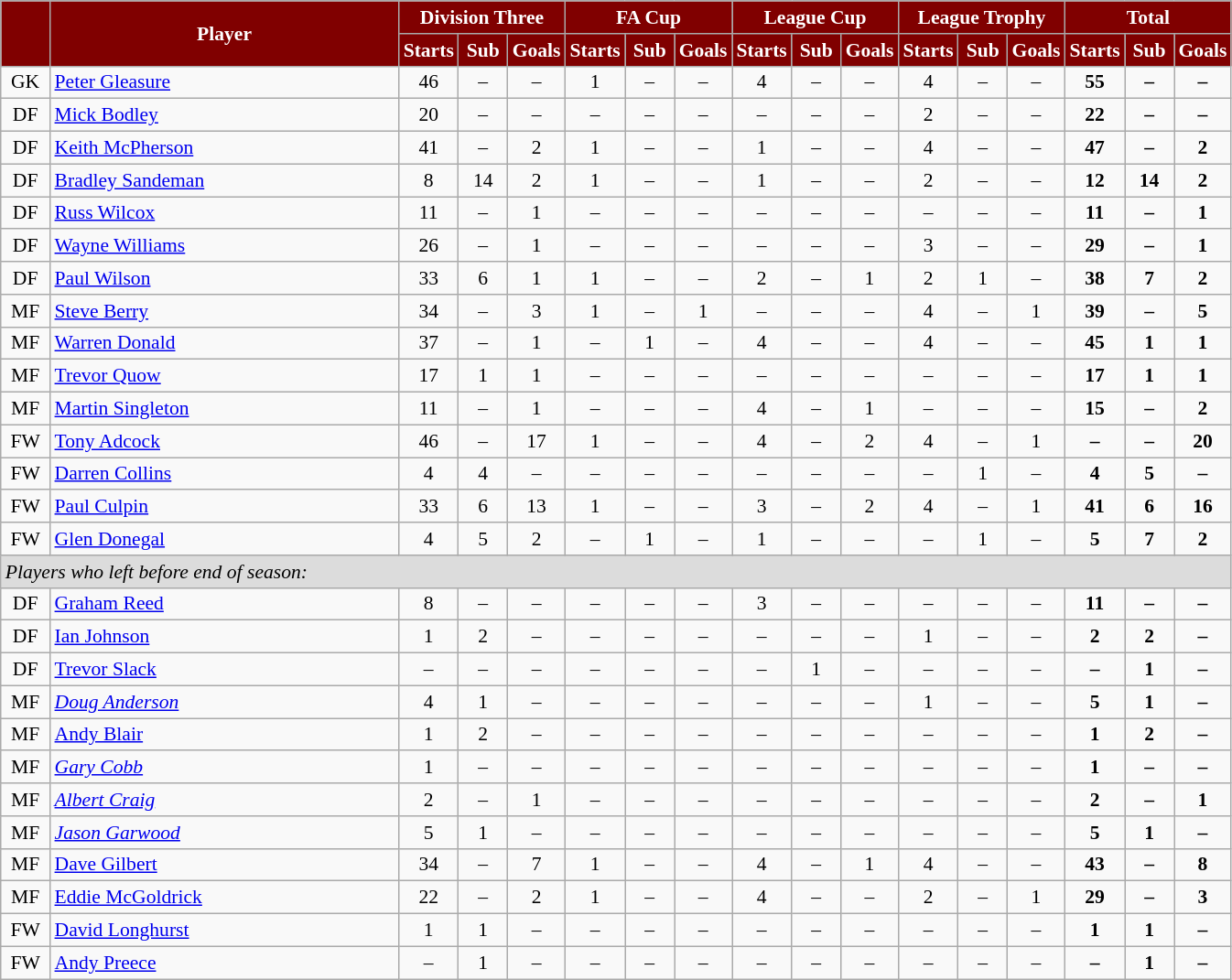<table class="wikitable"  style="text-align:center; font-size:90%; width:71%;">
<tr>
<th rowspan="2" style="background:maroon; color:white;  width: 4%"></th>
<th rowspan="2" style="background:maroon; color:white; ">Player</th>
<th colspan="3" style="background:maroon; color:white; ">Division Three</th>
<th colspan="3" style="background:maroon; color:white; ">FA Cup</th>
<th colspan="3" style="background:maroon; color:white; ">League Cup</th>
<th colspan="3" style="background:maroon; color:white; ">League Trophy</th>
<th colspan="3" style="background:maroon; color:white; ">Total</th>
</tr>
<tr>
<th style="background:maroon; color:white;  width: 4%;">Starts</th>
<th style="background:maroon; color:white;  width: 4%;">Sub</th>
<th style="background:maroon; color:white;  width: 4%;">Goals</th>
<th style="background:maroon; color:white;  width: 4%;">Starts</th>
<th style="background:maroon; color:white;  width: 4%;">Sub</th>
<th style="background:maroon; color:white;  width: 4%;">Goals</th>
<th style="background:maroon; color:white;  width: 4%;">Starts</th>
<th style="background:maroon; color:white;  width: 4%;">Sub</th>
<th style="background:maroon; color:white;  width: 4%;">Goals</th>
<th style="background:maroon; color:white;  width: 4%;">Starts</th>
<th style="background:maroon; color:white;  width: 4%;">Sub</th>
<th style="background:maroon; color:white;  width: 4%;">Goals</th>
<th style="background:maroon; color:white;  width: 4%;">Starts</th>
<th style="background:maroon; color:white;  width: 4%;">Sub</th>
<th style="background:maroon; color:white;  width: 4%;">Goals</th>
</tr>
<tr>
<td>GK</td>
<td style="text-align:left;"><a href='#'>Peter Gleasure</a></td>
<td>46</td>
<td>–</td>
<td>–</td>
<td>1</td>
<td>–</td>
<td>–</td>
<td>4</td>
<td>–</td>
<td>–</td>
<td>4</td>
<td>–</td>
<td>–</td>
<td><strong>55</strong></td>
<td><strong>–</strong></td>
<td><strong>–</strong></td>
</tr>
<tr>
<td>DF</td>
<td style="text-align:left;"><a href='#'>Mick Bodley</a></td>
<td>20</td>
<td>–</td>
<td>–</td>
<td>–</td>
<td>–</td>
<td>–</td>
<td>–</td>
<td>–</td>
<td>–</td>
<td>2</td>
<td>–</td>
<td>–</td>
<td><strong>22</strong></td>
<td><strong>–</strong></td>
<td><strong>–</strong></td>
</tr>
<tr>
<td>DF</td>
<td style="text-align:left;"><a href='#'>Keith McPherson</a></td>
<td>41</td>
<td>–</td>
<td>2</td>
<td>1</td>
<td>–</td>
<td>–</td>
<td>1</td>
<td>–</td>
<td>–</td>
<td>4</td>
<td>–</td>
<td>–</td>
<td><strong>47</strong></td>
<td><strong>–</strong></td>
<td><strong>2</strong></td>
</tr>
<tr>
<td>DF</td>
<td style="text-align:left;"><a href='#'>Bradley Sandeman</a></td>
<td>8</td>
<td>14</td>
<td>2</td>
<td>1</td>
<td>–</td>
<td>–</td>
<td>1</td>
<td>–</td>
<td>–</td>
<td>2</td>
<td>–</td>
<td>–</td>
<td><strong>12</strong></td>
<td><strong>14</strong></td>
<td><strong>2</strong></td>
</tr>
<tr>
<td>DF</td>
<td style="text-align:left;"><a href='#'>Russ Wilcox</a></td>
<td>11</td>
<td>–</td>
<td>1</td>
<td>–</td>
<td>–</td>
<td>–</td>
<td>–</td>
<td>–</td>
<td>–</td>
<td>–</td>
<td>–</td>
<td>–</td>
<td><strong>11</strong></td>
<td><strong>–</strong></td>
<td><strong>1</strong></td>
</tr>
<tr>
<td>DF</td>
<td style="text-align:left;"><a href='#'>Wayne Williams</a></td>
<td>26</td>
<td>–</td>
<td>1</td>
<td>–</td>
<td>–</td>
<td>–</td>
<td>–</td>
<td>–</td>
<td>–</td>
<td>3</td>
<td>–</td>
<td>–</td>
<td><strong>29</strong></td>
<td><strong>–</strong></td>
<td><strong>1</strong></td>
</tr>
<tr>
<td>DF</td>
<td style="text-align:left;"><a href='#'>Paul Wilson</a></td>
<td>33</td>
<td>6</td>
<td>1</td>
<td>1</td>
<td>–</td>
<td>–</td>
<td>2</td>
<td>–</td>
<td>1</td>
<td>2</td>
<td>1</td>
<td>–</td>
<td><strong>38</strong></td>
<td><strong>7</strong></td>
<td><strong>2</strong></td>
</tr>
<tr>
<td>MF</td>
<td style="text-align:left;"><a href='#'>Steve Berry</a></td>
<td>34</td>
<td>–</td>
<td>3</td>
<td>1</td>
<td>–</td>
<td>1</td>
<td>–</td>
<td>–</td>
<td>–</td>
<td>4</td>
<td>–</td>
<td>1</td>
<td><strong>39</strong></td>
<td><strong>–</strong></td>
<td><strong>5</strong></td>
</tr>
<tr>
<td>MF</td>
<td style="text-align:left;"><a href='#'>Warren Donald</a></td>
<td>37</td>
<td>–</td>
<td>1</td>
<td>–</td>
<td>1</td>
<td>–</td>
<td>4</td>
<td>–</td>
<td>–</td>
<td>4</td>
<td>–</td>
<td>–</td>
<td><strong>45</strong></td>
<td><strong>1</strong></td>
<td><strong>1</strong></td>
</tr>
<tr>
<td>MF</td>
<td style="text-align:left;"><a href='#'>Trevor Quow</a></td>
<td>17</td>
<td>1</td>
<td>1</td>
<td>–</td>
<td>–</td>
<td>–</td>
<td>–</td>
<td>–</td>
<td>–</td>
<td>–</td>
<td>–</td>
<td>–</td>
<td><strong>17</strong></td>
<td><strong>1</strong></td>
<td><strong>1</strong></td>
</tr>
<tr>
<td>MF</td>
<td style="text-align:left;"><a href='#'>Martin Singleton</a></td>
<td>11</td>
<td>–</td>
<td>1</td>
<td>–</td>
<td>–</td>
<td>–</td>
<td>4</td>
<td>–</td>
<td>1</td>
<td>–</td>
<td>–</td>
<td>–</td>
<td><strong>15</strong></td>
<td><strong>–</strong></td>
<td><strong>2</strong></td>
</tr>
<tr>
<td>FW</td>
<td style="text-align:left;"><a href='#'>Tony Adcock</a></td>
<td>46</td>
<td>–</td>
<td>17</td>
<td>1</td>
<td>–</td>
<td>–</td>
<td>4</td>
<td>–</td>
<td>2</td>
<td>4</td>
<td>–</td>
<td>1</td>
<td><strong>–</strong></td>
<td><strong>–</strong></td>
<td><strong>20</strong></td>
</tr>
<tr>
<td>FW</td>
<td style="text-align:left;"><a href='#'>Darren Collins</a></td>
<td>4</td>
<td>4</td>
<td>–</td>
<td>–</td>
<td>–</td>
<td>–</td>
<td>–</td>
<td>–</td>
<td>–</td>
<td>–</td>
<td>1</td>
<td>–</td>
<td><strong>4</strong></td>
<td><strong>5</strong></td>
<td><strong>–</strong></td>
</tr>
<tr>
<td>FW</td>
<td style="text-align:left;"><a href='#'>Paul Culpin</a></td>
<td>33</td>
<td>6</td>
<td>13</td>
<td>1</td>
<td>–</td>
<td>–</td>
<td>3</td>
<td>–</td>
<td>2</td>
<td>4</td>
<td>–</td>
<td>1</td>
<td><strong>41</strong></td>
<td><strong>6</strong></td>
<td><strong>16</strong></td>
</tr>
<tr>
<td>FW</td>
<td style="text-align:left;"><a href='#'>Glen Donegal</a></td>
<td>4</td>
<td>5</td>
<td>2</td>
<td>–</td>
<td>1</td>
<td>–</td>
<td>1</td>
<td>–</td>
<td>–</td>
<td>–</td>
<td>1</td>
<td>–</td>
<td><strong>5</strong></td>
<td><strong>7</strong></td>
<td><strong>2</strong></td>
</tr>
<tr>
<td colspan="20" style="background:#dcdcdc; text-align:left;"><em>Players who left before end of season:</em></td>
</tr>
<tr>
<td>DF</td>
<td style="text-align:left;"><a href='#'>Graham Reed</a></td>
<td>8</td>
<td>–</td>
<td>–</td>
<td>–</td>
<td>–</td>
<td>–</td>
<td>3</td>
<td>–</td>
<td>–</td>
<td>–</td>
<td>–</td>
<td>–</td>
<td><strong>11</strong></td>
<td><strong>–</strong></td>
<td><strong>–</strong></td>
</tr>
<tr>
<td>DF</td>
<td style="text-align:left;"><a href='#'>Ian Johnson</a></td>
<td>1</td>
<td>2</td>
<td>–</td>
<td>–</td>
<td>–</td>
<td>–</td>
<td>–</td>
<td>–</td>
<td>–</td>
<td>1</td>
<td>–</td>
<td>–</td>
<td><strong>2</strong></td>
<td><strong>2</strong></td>
<td><strong>–</strong></td>
</tr>
<tr>
<td>DF</td>
<td style="text-align:left;"><a href='#'>Trevor Slack</a></td>
<td>–</td>
<td>–</td>
<td>–</td>
<td>–</td>
<td>–</td>
<td>–</td>
<td>–</td>
<td>1</td>
<td>–</td>
<td>–</td>
<td>–</td>
<td>–</td>
<td><strong>–</strong></td>
<td><strong>1</strong></td>
<td><strong>–</strong></td>
</tr>
<tr>
<td>MF</td>
<td style="text-align:left;"><em><a href='#'>Doug Anderson</a></em></td>
<td>4</td>
<td>1</td>
<td>–</td>
<td>–</td>
<td>–</td>
<td>–</td>
<td>–</td>
<td>–</td>
<td>–</td>
<td>1</td>
<td>–</td>
<td>–</td>
<td><strong>5</strong></td>
<td><strong>1</strong></td>
<td><strong>–</strong></td>
</tr>
<tr>
<td>MF</td>
<td style="text-align:left;"><a href='#'>Andy Blair</a></td>
<td>1</td>
<td>2</td>
<td>–</td>
<td>–</td>
<td>–</td>
<td>–</td>
<td>–</td>
<td>–</td>
<td>–</td>
<td>–</td>
<td>–</td>
<td>–</td>
<td><strong>1</strong></td>
<td><strong>2</strong></td>
<td><strong>–</strong></td>
</tr>
<tr>
<td>MF</td>
<td style="text-align:left;"><em><a href='#'>Gary Cobb</a></em></td>
<td>1</td>
<td>–</td>
<td>–</td>
<td>–</td>
<td>–</td>
<td>–</td>
<td>–</td>
<td>–</td>
<td>–</td>
<td>–</td>
<td>–</td>
<td>–</td>
<td><strong>1</strong></td>
<td><strong>–</strong></td>
<td><strong>–</strong></td>
</tr>
<tr>
<td>MF</td>
<td style="text-align:left;"><em><a href='#'>Albert Craig</a></em></td>
<td>2</td>
<td>–</td>
<td>1</td>
<td>–</td>
<td>–</td>
<td>–</td>
<td>–</td>
<td>–</td>
<td>–</td>
<td>–</td>
<td>–</td>
<td>–</td>
<td><strong>2</strong></td>
<td><strong>–</strong></td>
<td><strong>1</strong></td>
</tr>
<tr>
<td>MF</td>
<td style="text-align:left;"><em><a href='#'>Jason Garwood</a></em></td>
<td>5</td>
<td>1</td>
<td>–</td>
<td>–</td>
<td>–</td>
<td>–</td>
<td>–</td>
<td>–</td>
<td>–</td>
<td>–</td>
<td>–</td>
<td>–</td>
<td><strong>5</strong></td>
<td><strong>1</strong></td>
<td><strong>–</strong></td>
</tr>
<tr>
<td>MF</td>
<td style="text-align:left;"><a href='#'>Dave Gilbert</a></td>
<td>34</td>
<td>–</td>
<td>7</td>
<td>1</td>
<td>–</td>
<td>–</td>
<td>4</td>
<td>–</td>
<td>1</td>
<td>4</td>
<td>–</td>
<td>–</td>
<td><strong>43</strong></td>
<td><strong>–</strong></td>
<td><strong>8</strong></td>
</tr>
<tr>
<td>MF</td>
<td style="text-align:left;"><a href='#'>Eddie McGoldrick</a></td>
<td>22</td>
<td>–</td>
<td>2</td>
<td>1</td>
<td>–</td>
<td>–</td>
<td>4</td>
<td>–</td>
<td>–</td>
<td>2</td>
<td>–</td>
<td>1</td>
<td><strong>29</strong></td>
<td><strong>–</strong></td>
<td><strong>3</strong></td>
</tr>
<tr>
<td>FW</td>
<td style="text-align:left;"><a href='#'>David Longhurst</a></td>
<td>1</td>
<td>1</td>
<td>–</td>
<td>–</td>
<td>–</td>
<td>–</td>
<td>–</td>
<td>–</td>
<td>–</td>
<td>–</td>
<td>–</td>
<td>–</td>
<td><strong>1</strong></td>
<td><strong>1</strong></td>
<td><strong>–</strong></td>
</tr>
<tr>
<td>FW</td>
<td style="text-align:left;"><a href='#'>Andy Preece</a></td>
<td>–</td>
<td>1</td>
<td>–</td>
<td>–</td>
<td>–</td>
<td>–</td>
<td>–</td>
<td>–</td>
<td>–</td>
<td>–</td>
<td>–</td>
<td>–</td>
<td><strong>–</strong></td>
<td><strong>1</strong></td>
<td><strong>–</strong></td>
</tr>
</table>
